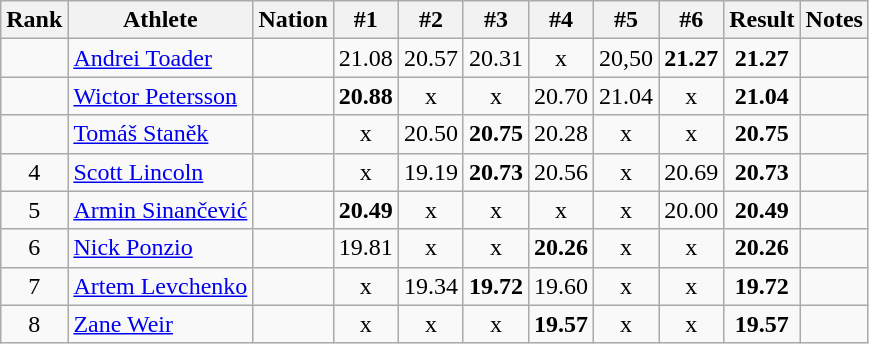<table class="wikitable sortable" style="text-align:center">
<tr>
<th scope="col">Rank</th>
<th scope="col">Athlete</th>
<th scope="col">Nation</th>
<th>#1</th>
<th>#2</th>
<th>#3</th>
<th>#4</th>
<th>#5</th>
<th>#6</th>
<th scope="col">Result</th>
<th scope="col">Notes</th>
</tr>
<tr>
<td></td>
<td align="left"><a href='#'>Andrei Toader</a></td>
<td align="left"></td>
<td>21.08</td>
<td>20.57</td>
<td>20.31</td>
<td>x</td>
<td>20,50</td>
<td><strong>21.27</strong></td>
<td><strong>21.27</strong></td>
<td></td>
</tr>
<tr>
<td></td>
<td align="left"><a href='#'>Wictor Petersson</a></td>
<td align="left"></td>
<td><strong>20.88</strong></td>
<td>x</td>
<td>x</td>
<td>20.70</td>
<td>21.04</td>
<td>x</td>
<td><strong>21.04</strong></td>
<td></td>
</tr>
<tr>
<td></td>
<td align="left"><a href='#'>Tomáš Staněk</a></td>
<td align="left"></td>
<td>x</td>
<td>20.50</td>
<td><strong>20.75</strong></td>
<td>20.28</td>
<td>x</td>
<td>x</td>
<td><strong>20.75</strong></td>
<td></td>
</tr>
<tr>
<td>4</td>
<td align="left"><a href='#'>Scott Lincoln</a></td>
<td align="left"></td>
<td>x</td>
<td>19.19</td>
<td><strong>20.73</strong></td>
<td>20.56</td>
<td>x</td>
<td>20.69</td>
<td><strong>20.73</strong></td>
<td></td>
</tr>
<tr>
<td>5</td>
<td align="left"><a href='#'>Armin Sinančević</a></td>
<td align="left"></td>
<td><strong>20.49</strong></td>
<td>x</td>
<td>x</td>
<td>x</td>
<td>x</td>
<td>20.00</td>
<td><strong>20.49</strong></td>
<td></td>
</tr>
<tr>
<td>6</td>
<td align="left"><a href='#'>Nick Ponzio</a></td>
<td align="left"></td>
<td>19.81</td>
<td>x</td>
<td>x</td>
<td><strong>20.26</strong></td>
<td>x</td>
<td>x</td>
<td><strong>20.26</strong></td>
<td></td>
</tr>
<tr>
<td>7</td>
<td align="left"><a href='#'>Artem Levchenko</a></td>
<td align="left"></td>
<td>x</td>
<td>19.34</td>
<td><strong>19.72</strong></td>
<td>19.60</td>
<td>x</td>
<td>x</td>
<td><strong>19.72</strong></td>
<td></td>
</tr>
<tr>
<td>8</td>
<td align="left"><a href='#'>Zane Weir</a></td>
<td align="left"></td>
<td>x</td>
<td>x</td>
<td>x</td>
<td><strong>19.57</strong></td>
<td>x</td>
<td>x</td>
<td><strong>19.57</strong></td>
<td></td>
</tr>
</table>
